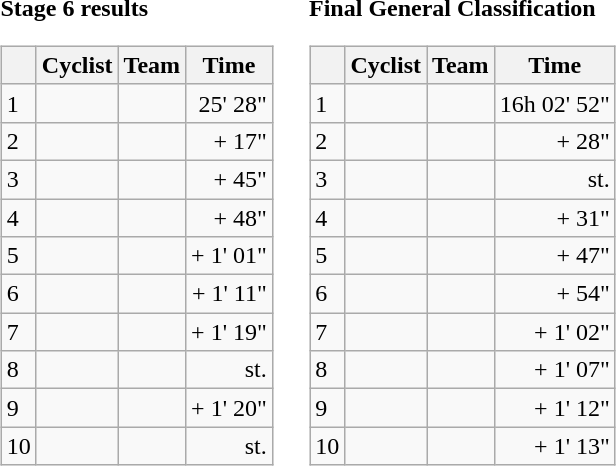<table>
<tr>
<td><strong>Stage 6 results</strong><br><table class="wikitable">
<tr>
<th></th>
<th>Cyclist</th>
<th>Team</th>
<th>Time</th>
</tr>
<tr>
<td>1</td>
<td></td>
<td></td>
<td align="right">25' 28"</td>
</tr>
<tr>
<td>2</td>
<td></td>
<td></td>
<td align="right">+ 17"</td>
</tr>
<tr>
<td>3</td>
<td></td>
<td></td>
<td align="right">+ 45"</td>
</tr>
<tr>
<td>4</td>
<td></td>
<td></td>
<td align="right">+ 48"</td>
</tr>
<tr>
<td>5</td>
<td></td>
<td></td>
<td align="right">+ 1' 01"</td>
</tr>
<tr>
<td>6</td>
<td></td>
<td></td>
<td align="right">+ 1' 11"</td>
</tr>
<tr>
<td>7</td>
<td></td>
<td></td>
<td align="right">+ 1' 19"</td>
</tr>
<tr>
<td>8</td>
<td></td>
<td></td>
<td align="right">st.</td>
</tr>
<tr>
<td>9</td>
<td></td>
<td></td>
<td align="right">+ 1' 20"</td>
</tr>
<tr>
<td>10</td>
<td></td>
<td></td>
<td align="right">st.</td>
</tr>
</table>
</td>
<td></td>
<td><strong>Final General Classification</strong><br><table class="wikitable">
<tr>
<th></th>
<th>Cyclist</th>
<th>Team</th>
<th>Time</th>
</tr>
<tr>
<td>1</td>
<td></td>
<td></td>
<td align="right">16h 02' 52"</td>
</tr>
<tr>
<td>2</td>
<td> </td>
<td></td>
<td align="right">+ 28"</td>
</tr>
<tr>
<td>3</td>
<td></td>
<td></td>
<td align="right">st.</td>
</tr>
<tr>
<td>4</td>
<td></td>
<td></td>
<td align="right">+ 31"</td>
</tr>
<tr>
<td>5</td>
<td></td>
<td></td>
<td align="right">+ 47"</td>
</tr>
<tr>
<td>6</td>
<td></td>
<td></td>
<td align="right">+ 54"</td>
</tr>
<tr>
<td>7</td>
<td></td>
<td></td>
<td align="right">+ 1' 02"</td>
</tr>
<tr>
<td>8</td>
<td></td>
<td></td>
<td align="right">+ 1' 07"</td>
</tr>
<tr>
<td>9</td>
<td></td>
<td></td>
<td align="right">+ 1' 12"</td>
</tr>
<tr>
<td>10</td>
<td></td>
<td></td>
<td align="right">+ 1' 13"</td>
</tr>
</table>
</td>
</tr>
</table>
